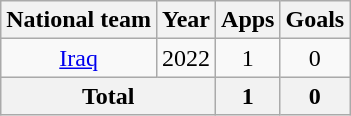<table class=wikitable style=text-align:center>
<tr>
<th>National team</th>
<th>Year</th>
<th>Apps</th>
<th>Goals</th>
</tr>
<tr>
<td rowspan="1"><a href='#'>Iraq</a></td>
<td>2022</td>
<td>1</td>
<td>0</td>
</tr>
<tr>
<th colspan=2>Total</th>
<th>1</th>
<th>0</th>
</tr>
</table>
